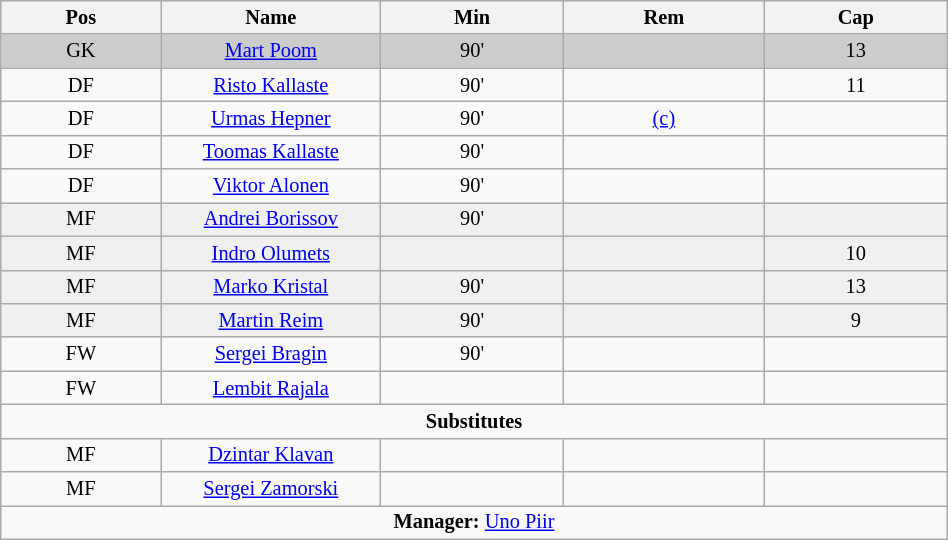<table class="wikitable collapsible collapsed" align="center" style="font-size:85%; text-align:center;" width="50%">
<tr>
<th>Pos</th>
<th width=140>Name</th>
<th>Min</th>
<th>Rem</th>
<th>Cap</th>
</tr>
<tr bgcolor="cccccc">
<td>GK</td>
<td><a href='#'>Mart Poom</a></td>
<td>90'</td>
<td></td>
<td>13</td>
</tr>
<tr>
<td>DF</td>
<td><a href='#'>Risto Kallaste</a></td>
<td>90'</td>
<td></td>
<td>11</td>
</tr>
<tr>
<td>DF</td>
<td><a href='#'>Urmas Hepner</a></td>
<td>90'</td>
<td><a href='#'>(c)</a></td>
<td></td>
</tr>
<tr>
<td>DF</td>
<td><a href='#'>Toomas Kallaste</a></td>
<td>90'</td>
<td></td>
<td></td>
</tr>
<tr>
<td>DF</td>
<td><a href='#'>Viktor Alonen</a></td>
<td>90'</td>
<td></td>
<td></td>
</tr>
<tr bgcolor="#F0F0F0">
<td>MF</td>
<td><a href='#'>Andrei Borissov</a></td>
<td>90'</td>
<td></td>
<td></td>
</tr>
<tr bgcolor="#F0F0F0">
<td>MF</td>
<td><a href='#'>Indro Olumets</a></td>
<td></td>
<td></td>
<td>10</td>
</tr>
<tr bgcolor="#F0F0F0">
<td>MF</td>
<td><a href='#'>Marko Kristal</a></td>
<td>90'</td>
<td></td>
<td>13</td>
</tr>
<tr bgcolor="#F0F0F0">
<td>MF</td>
<td><a href='#'>Martin Reim</a></td>
<td>90'</td>
<td></td>
<td>9</td>
</tr>
<tr>
<td>FW</td>
<td><a href='#'>Sergei Bragin</a></td>
<td>90'</td>
<td></td>
<td></td>
</tr>
<tr>
<td>FW</td>
<td><a href='#'>Lembit Rajala</a></td>
<td></td>
<td></td>
<td></td>
</tr>
<tr>
<td colspan=5 align=center><strong>Substitutes</strong></td>
</tr>
<tr>
<td>MF</td>
<td><a href='#'>Dzintar Klavan</a></td>
<td></td>
<td></td>
<td></td>
</tr>
<tr>
<td>MF</td>
<td><a href='#'>Sergei Zamorski</a></td>
<td></td>
<td></td>
<td></td>
</tr>
<tr>
<td colspan=5 align=center><strong>Manager:</strong>  <a href='#'>Uno Piir</a></td>
</tr>
</table>
